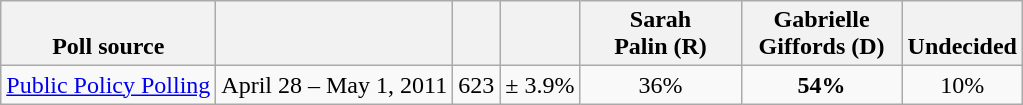<table class="wikitable" style="text-align:center">
<tr valign=bottom>
<th>Poll source</th>
<th></th>
<th></th>
<th></th>
<th style="width:100px;">Sarah<br>Palin (R)</th>
<th style="width:100px;">Gabrielle<br>Giffords (D)</th>
<th>Undecided</th>
</tr>
<tr>
<td align=left><a href='#'>Public Policy Polling</a></td>
<td>April 28 – May 1, 2011</td>
<td>623</td>
<td>± 3.9%</td>
<td>36%</td>
<td><strong>54%</strong></td>
<td>10%</td>
</tr>
</table>
